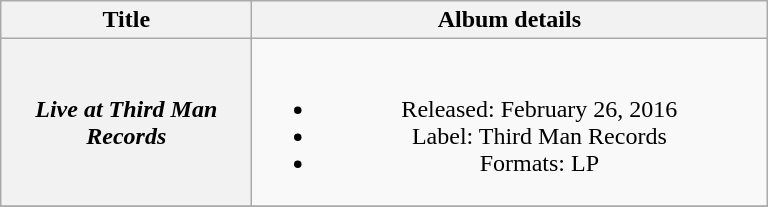<table class="wikitable plainrowheaders" style="text-align:center;">
<tr>
<th scope="col" style="width:10em;">Title</th>
<th scope="col" style="width:21em;">Album details</th>
</tr>
<tr>
<th scope="row"><em>Live at Third Man Records</em></th>
<td><br><ul><li>Released: February 26, 2016</li><li>Label: Third Man Records</li><li>Formats: LP</li></ul></td>
</tr>
<tr>
</tr>
</table>
